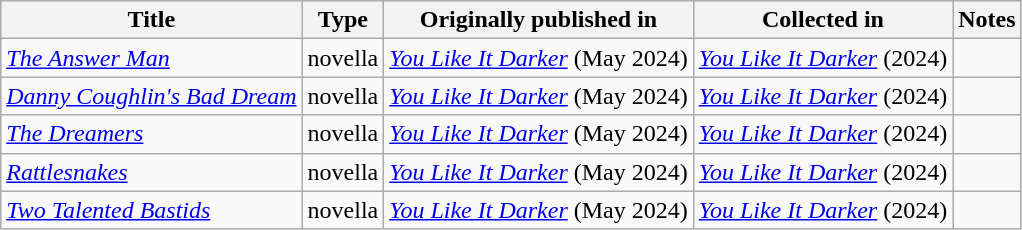<table class="wikitable">
<tr>
<th>Title</th>
<th>Type</th>
<th>Originally published in</th>
<th>Collected in</th>
<th>Notes</th>
</tr>
<tr>
<td><em><a href='#'>The Answer Man</a></em></td>
<td>novella</td>
<td><em><a href='#'>You Like It Darker</a></em> (May 2024)</td>
<td><em><a href='#'>You Like It Darker</a></em> (2024)</td>
<td></td>
</tr>
<tr>
<td><em><a href='#'>Danny Coughlin's Bad Dream</a></em></td>
<td>novella</td>
<td><em><a href='#'>You Like It Darker</a></em> (May 2024)</td>
<td><em><a href='#'>You Like It Darker</a></em> (2024)</td>
<td></td>
</tr>
<tr>
<td><em><a href='#'>The Dreamers</a></em></td>
<td>novella</td>
<td><em><a href='#'>You Like It Darker</a></em> (May 2024)</td>
<td><em><a href='#'>You Like It Darker</a></em> (2024)</td>
<td></td>
</tr>
<tr>
<td><em><a href='#'>Rattlesnakes</a></em></td>
<td>novella</td>
<td><em><a href='#'>You Like It Darker</a></em> (May 2024)</td>
<td><em><a href='#'>You Like It Darker</a></em> (2024)</td>
<td></td>
</tr>
<tr>
<td><em><a href='#'>Two Talented Bastids</a></em></td>
<td>novella</td>
<td><em><a href='#'>You Like It Darker</a></em> (May 2024)</td>
<td><em><a href='#'>You Like It Darker</a></em> (2024)</td>
<td></td>
</tr>
</table>
